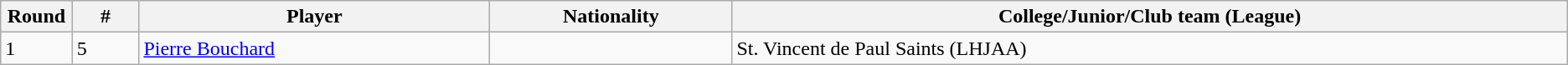<table class="wikitable">
<tr align="center">
<th bgcolor="#DDDDFF" width="4.0%">Round</th>
<th bgcolor="#DDDDFF" width="4.0%">#</th>
<th bgcolor="#DDDDFF" width="21.0%">Player</th>
<th bgcolor="#DDDDFF" width="14.5%">Nationality</th>
<th bgcolor="#DDDDFF" width="50.0%">College/Junior/Club team (League)</th>
</tr>
<tr>
<td>1</td>
<td>5</td>
<td><a href='#'>Pierre Bouchard</a></td>
<td></td>
<td>St. Vincent de Paul Saints (LHJAA)</td>
</tr>
</table>
